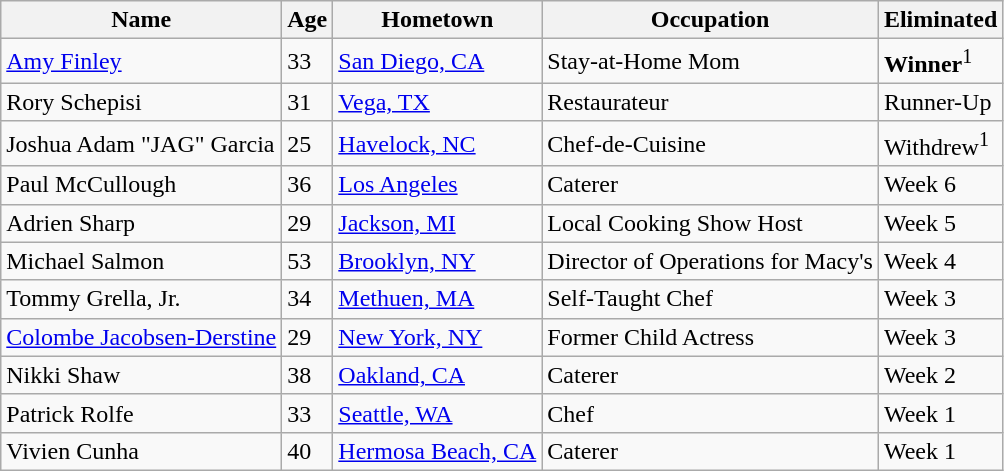<table class="wikitable">
<tr>
<th>Name</th>
<th>Age</th>
<th>Hometown</th>
<th>Occupation</th>
<th>Eliminated</th>
</tr>
<tr>
<td><a href='#'>Amy Finley</a></td>
<td>33</td>
<td><a href='#'>San Diego, CA</a></td>
<td>Stay-at-Home Mom</td>
<td><strong>Winner</strong><sup>1</sup></td>
</tr>
<tr>
<td>Rory Schepisi</td>
<td>31</td>
<td><a href='#'>Vega, TX</a></td>
<td>Restaurateur</td>
<td>Runner-Up</td>
</tr>
<tr>
<td>Joshua Adam "JAG" Garcia</td>
<td>25</td>
<td><a href='#'>Havelock, NC</a></td>
<td>Chef-de-Cuisine</td>
<td>Withdrew<sup>1</sup></td>
</tr>
<tr>
<td>Paul McCullough</td>
<td>36</td>
<td><a href='#'>Los Angeles</a></td>
<td>Caterer</td>
<td>Week 6</td>
</tr>
<tr>
<td>Adrien Sharp</td>
<td>29</td>
<td><a href='#'>Jackson, MI</a></td>
<td>Local Cooking Show Host</td>
<td>Week 5</td>
</tr>
<tr>
<td>Michael Salmon</td>
<td>53</td>
<td><a href='#'>Brooklyn, NY</a></td>
<td>Director of Operations for Macy's</td>
<td>Week 4</td>
</tr>
<tr>
<td>Tommy Grella, Jr.</td>
<td>34</td>
<td><a href='#'>Methuen, MA</a></td>
<td>Self-Taught Chef</td>
<td>Week 3</td>
</tr>
<tr>
<td><a href='#'>Colombe Jacobsen-Derstine</a></td>
<td>29</td>
<td><a href='#'>New York, NY</a></td>
<td>Former Child Actress</td>
<td>Week 3</td>
</tr>
<tr>
<td>Nikki Shaw</td>
<td>38</td>
<td><a href='#'>Oakland, CA</a></td>
<td>Caterer</td>
<td>Week 2</td>
</tr>
<tr>
<td>Patrick Rolfe</td>
<td>33</td>
<td><a href='#'>Seattle, WA</a></td>
<td>Chef</td>
<td>Week 1</td>
</tr>
<tr>
<td>Vivien Cunha</td>
<td>40</td>
<td><a href='#'>Hermosa Beach, CA</a></td>
<td>Caterer</td>
<td>Week 1</td>
</tr>
</table>
